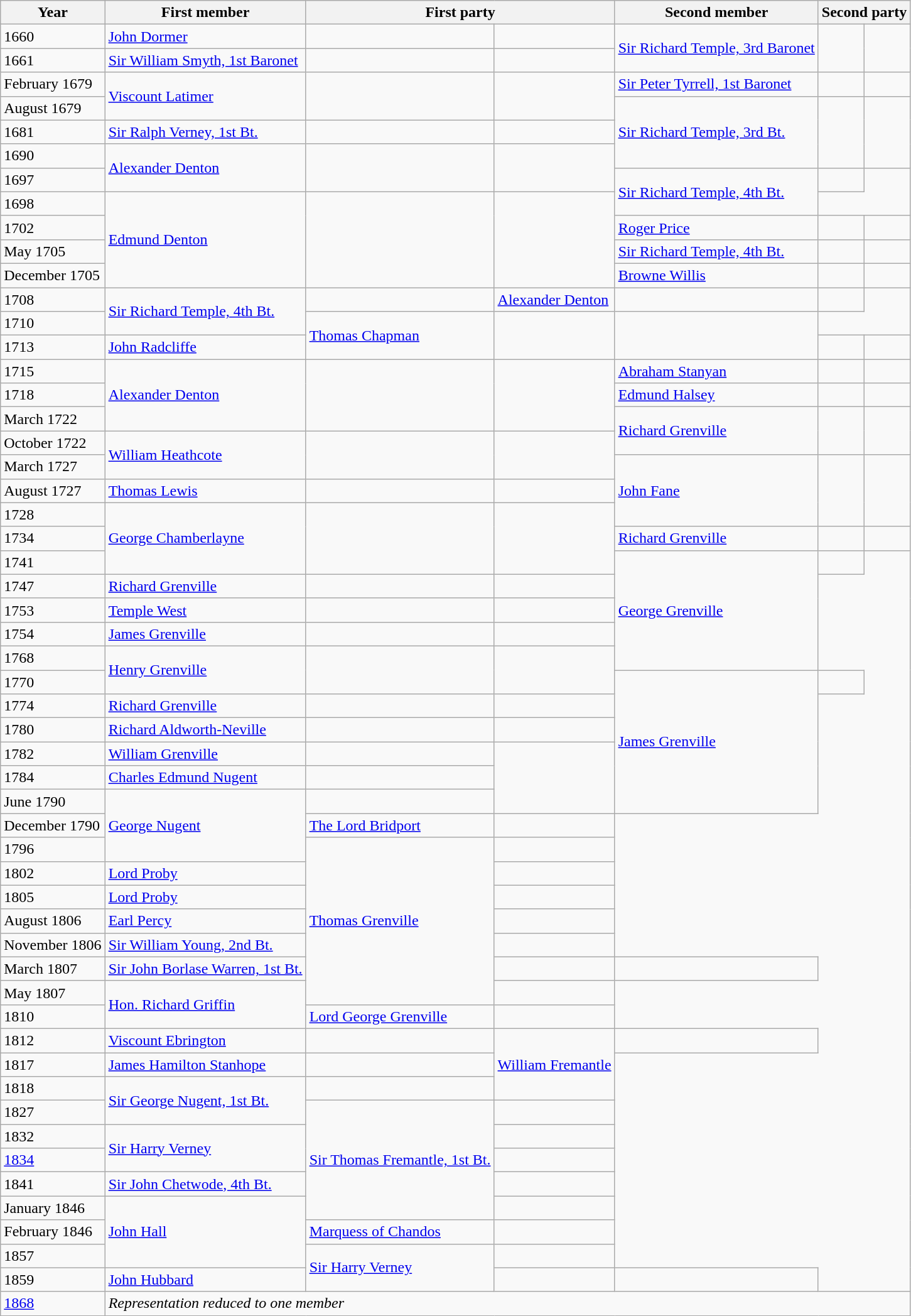<table class="wikitable">
<tr>
<th>Year</th>
<th>First member</th>
<th colspan="2">First party</th>
<th>Second member</th>
<th colspan="2">Second party</th>
</tr>
<tr>
<td>1660</td>
<td><a href='#'>John Dormer</a></td>
<td></td>
<td></td>
<td rowspan="2"><a href='#'>Sir Richard Temple, 3rd Baronet</a></td>
<td rowspan="2"></td>
<td rowspan="2"></td>
</tr>
<tr>
<td>1661</td>
<td><a href='#'>Sir William Smyth, 1st Baronet</a></td>
<td></td>
<td></td>
</tr>
<tr>
<td>February 1679</td>
<td rowspan="2"><a href='#'>Viscount Latimer</a></td>
<td rowspan="2"></td>
<td rowspan="2"></td>
<td><a href='#'>Sir Peter Tyrrell, 1st Baronet</a></td>
<td></td>
<td></td>
</tr>
<tr>
<td>August 1679</td>
<td rowspan="3"><a href='#'>Sir Richard Temple, 3rd Bt.</a></td>
<td rowspan="3"></td>
<td rowspan="3"></td>
</tr>
<tr>
<td>1681</td>
<td><a href='#'>Sir Ralph Verney, 1st Bt.</a></td>
<td></td>
<td></td>
</tr>
<tr>
<td>1690</td>
<td rowspan="2"><a href='#'>Alexander Denton</a></td>
<td rowspan="2"></td>
<td rowspan="2"></td>
</tr>
<tr>
<td>1697</td>
<td rowspan="2"><a href='#'>Sir Richard Temple, 4th Bt.</a></td>
<td></td>
</tr>
<tr>
<td>1698</td>
<td rowspan="4"><a href='#'>Edmund Denton</a></td>
<td rowspan="4"></td>
<td rowspan="4"></td>
</tr>
<tr>
<td>1702</td>
<td><a href='#'>Roger Price</a></td>
<td></td>
<td></td>
</tr>
<tr>
<td>May 1705</td>
<td><a href='#'>Sir Richard Temple, 4th Bt.</a></td>
<td></td>
</tr>
<tr>
<td>December 1705</td>
<td><a href='#'>Browne Willis</a></td>
<td></td>
<td></td>
</tr>
<tr>
<td>1708</td>
<td rowspan="2"><a href='#'>Sir Richard Temple, 4th Bt.</a></td>
<td></td>
<td><a href='#'>Alexander Denton</a></td>
<td></td>
<td></td>
</tr>
<tr>
<td>1710</td>
<td rowspan="2"><a href='#'>Thomas Chapman</a></td>
<td rowspan="2"></td>
<td rowspan="2"></td>
</tr>
<tr>
<td>1713</td>
<td><a href='#'>John Radcliffe</a></td>
<td></td>
<td></td>
</tr>
<tr>
<td>1715</td>
<td rowspan="3"><a href='#'>Alexander Denton</a></td>
<td rowspan="3"></td>
<td rowspan="3"></td>
<td><a href='#'>Abraham Stanyan</a></td>
<td></td>
<td></td>
</tr>
<tr>
<td>1718</td>
<td><a href='#'>Edmund Halsey</a></td>
<td></td>
<td></td>
</tr>
<tr>
<td>March 1722</td>
<td rowspan="2"><a href='#'>Richard Grenville</a></td>
<td rowspan="2"></td>
<td rowspan="2"></td>
</tr>
<tr>
<td>October 1722</td>
<td rowspan="2"><a href='#'>William Heathcote</a></td>
<td rowspan="2"></td>
<td rowspan="2"></td>
</tr>
<tr>
<td>March 1727</td>
<td rowspan="3"><a href='#'>John Fane</a></td>
<td rowspan="3"></td>
<td rowspan="3"></td>
</tr>
<tr>
<td>August 1727</td>
<td><a href='#'>Thomas Lewis</a></td>
<td></td>
<td></td>
</tr>
<tr>
<td>1728</td>
<td rowspan="3"><a href='#'>George Chamberlayne</a></td>
<td rowspan="3"></td>
<td rowspan="3"></td>
</tr>
<tr>
<td>1734</td>
<td><a href='#'>Richard Grenville</a></td>
<td></td>
<td></td>
</tr>
<tr>
<td>1741</td>
<td rowspan="5"><a href='#'>George Grenville</a></td>
<td></td>
</tr>
<tr>
<td>1747</td>
<td><a href='#'>Richard Grenville</a></td>
<td></td>
<td></td>
</tr>
<tr>
<td>1753</td>
<td><a href='#'>Temple West</a></td>
<td></td>
<td></td>
</tr>
<tr>
<td>1754</td>
<td><a href='#'>James Grenville</a></td>
<td></td>
<td></td>
</tr>
<tr>
<td>1768</td>
<td rowspan="2"><a href='#'>Henry Grenville</a></td>
<td rowspan="2"></td>
<td rowspan="2"></td>
</tr>
<tr>
<td>1770</td>
<td rowspan="6"><a href='#'>James Grenville</a></td>
<td></td>
</tr>
<tr>
<td>1774</td>
<td><a href='#'>Richard Grenville</a></td>
<td></td>
<td></td>
</tr>
<tr>
<td>1780</td>
<td><a href='#'>Richard Aldworth-Neville</a></td>
<td></td>
<td></td>
</tr>
<tr>
<td>1782</td>
<td><a href='#'>William Grenville</a></td>
<td></td>
</tr>
<tr>
<td>1784</td>
<td><a href='#'>Charles Edmund Nugent</a></td>
<td></td>
</tr>
<tr>
<td>June 1790</td>
<td rowspan="3"><a href='#'>George Nugent</a></td>
<td></td>
</tr>
<tr>
<td>December 1790</td>
<td><a href='#'>The Lord Bridport</a></td>
<td></td>
</tr>
<tr>
<td>1796</td>
<td rowspan="7"><a href='#'>Thomas Grenville</a></td>
<td></td>
</tr>
<tr>
<td>1802</td>
<td><a href='#'>Lord Proby</a></td>
<td></td>
</tr>
<tr>
<td>1805</td>
<td><a href='#'>Lord Proby</a></td>
<td></td>
</tr>
<tr>
<td>August 1806</td>
<td><a href='#'>Earl Percy</a></td>
<td></td>
</tr>
<tr>
<td>November 1806</td>
<td><a href='#'>Sir William Young, 2nd Bt.</a></td>
<td></td>
</tr>
<tr>
<td>March 1807</td>
<td><a href='#'>Sir John Borlase Warren, 1st Bt.</a></td>
<td></td>
<td></td>
</tr>
<tr>
<td>May 1807</td>
<td rowspan="2"><a href='#'>Hon. Richard Griffin</a></td>
<td></td>
</tr>
<tr>
<td>1810</td>
<td><a href='#'>Lord George Grenville</a></td>
<td></td>
</tr>
<tr>
<td>1812</td>
<td><a href='#'>Viscount Ebrington</a></td>
<td></td>
<td rowspan="3"><a href='#'>William Fremantle</a></td>
<td></td>
</tr>
<tr>
<td>1817</td>
<td><a href='#'>James Hamilton Stanhope</a></td>
<td></td>
</tr>
<tr>
<td>1818</td>
<td rowspan="2"><a href='#'>Sir George Nugent, 1st Bt.</a></td>
<td></td>
</tr>
<tr>
<td>1827</td>
<td rowspan="5"><a href='#'>Sir Thomas Fremantle, 1st Bt.</a></td>
<td></td>
</tr>
<tr>
<td>1832</td>
<td rowspan="2"><a href='#'>Sir Harry Verney</a></td>
<td></td>
</tr>
<tr>
<td><a href='#'>1834</a></td>
<td></td>
</tr>
<tr>
<td>1841</td>
<td><a href='#'>Sir John Chetwode, 4th Bt.</a></td>
<td></td>
</tr>
<tr>
<td>January 1846</td>
<td rowspan="3"><a href='#'>John Hall</a></td>
<td></td>
</tr>
<tr>
<td>February 1846</td>
<td><a href='#'>Marquess of Chandos</a></td>
<td></td>
</tr>
<tr>
<td>1857</td>
<td rowspan="2"><a href='#'>Sir Harry Verney</a></td>
<td></td>
</tr>
<tr>
<td>1859</td>
<td><a href='#'>John Hubbard</a></td>
<td></td>
<td></td>
</tr>
<tr>
<td><a href='#'>1868</a></td>
<td colspan="6"><em>Representation reduced to one member</em></td>
</tr>
</table>
